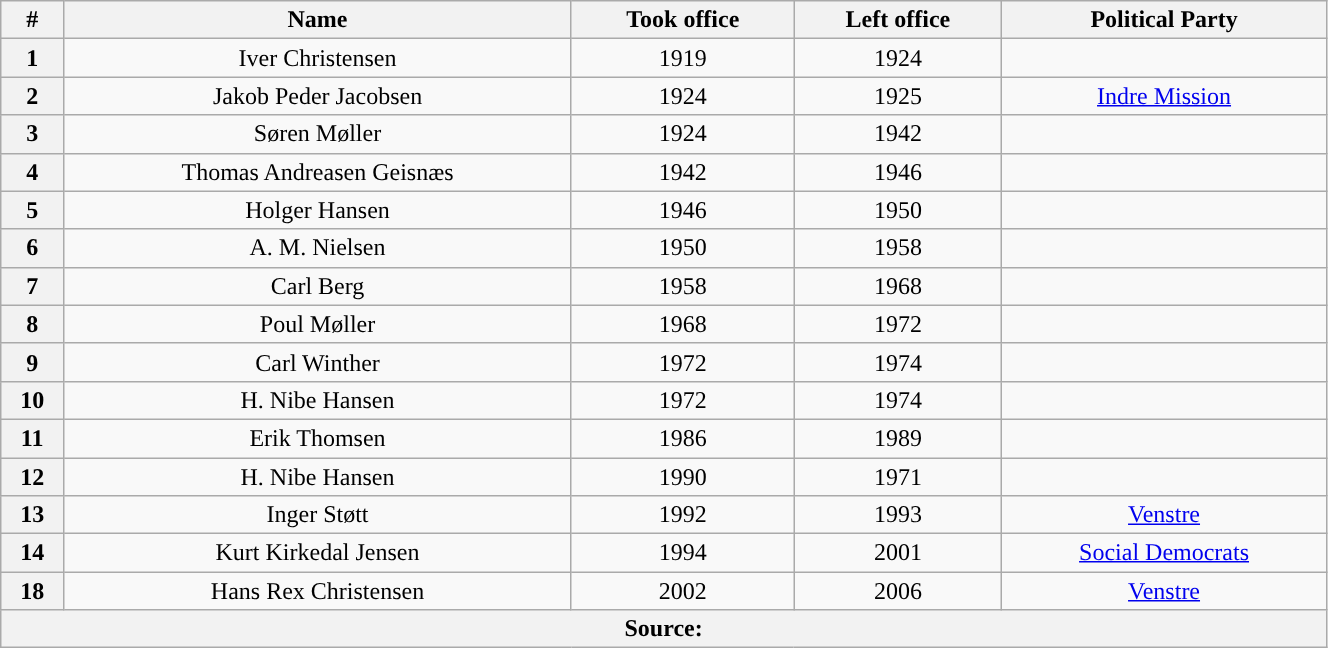<table class="wikitable" width="70%" style="text-align:center;">
<tr>
<th>#</th>
<th>Name</th>
<th>Took office</th>
<th>Left office</th>
<th>Political Party</th>
</tr>
<tr>
<th>1</th>
<td>Iver Christensen</td>
<td>1919</td>
<td>1924</td>
<td></td>
</tr>
<tr>
<th>2</th>
<td>Jakob Peder Jacobsen</td>
<td>1924</td>
<td>1925</td>
<td><a href='#'>Indre Mission</a></td>
</tr>
<tr>
<th>3</th>
<td>Søren Møller</td>
<td>1924</td>
<td>1942</td>
<td></td>
</tr>
<tr>
<th>4</th>
<td>Thomas Andreasen Geisnæs</td>
<td>1942</td>
<td>1946</td>
<td></td>
</tr>
<tr>
<th>5</th>
<td>Holger Hansen</td>
<td>1946</td>
<td>1950</td>
<td></td>
</tr>
<tr>
<th>6</th>
<td>A. M. Nielsen</td>
<td>1950</td>
<td>1958</td>
<td></td>
</tr>
<tr>
<th>7</th>
<td>Carl Berg</td>
<td>1958</td>
<td>1968</td>
<td></td>
</tr>
<tr>
<th>8</th>
<td>Poul Møller</td>
<td>1968</td>
<td>1972</td>
<td></td>
</tr>
<tr>
<th>9</th>
<td>Carl Winther</td>
<td>1972</td>
<td>1974</td>
<td></td>
</tr>
<tr>
<th>10</th>
<td>H. Nibe Hansen</td>
<td>1972</td>
<td>1974</td>
<td></td>
</tr>
<tr>
<th>11</th>
<td>Erik Thomsen</td>
<td>1986</td>
<td>1989</td>
<td></td>
</tr>
<tr>
<th>12</th>
<td>H. Nibe Hansen</td>
<td>1990</td>
<td>1971</td>
<td></td>
</tr>
<tr>
<th style="background:">13</th>
<td>Inger Støtt</td>
<td>1992</td>
<td>1993</td>
<td><a href='#'>Venstre</a></td>
</tr>
<tr>
<th style="background:">14</th>
<td>Kurt Kirkedal Jensen</td>
<td>1994</td>
<td>2001</td>
<td><a href='#'>Social Democrats</a></td>
</tr>
<tr>
<th style="background:">18</th>
<td>Hans Rex Christensen</td>
<td>2002</td>
<td>2006</td>
<td><a href='#'>Venstre</a></td>
</tr>
<tr>
<th colspan=5 align=left>Source:</th>
</tr>
</table>
